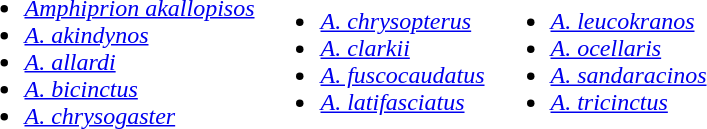<table>
<tr>
<td><br><ul><li><em><a href='#'>Amphiprion akallopisos</a></em></li><li><a href='#'><em>A. akindynos</em></a></li><li><a href='#'><em>A. allardi</em></a></li><li><a href='#'><em>A. bicinctus</em></a></li><li><a href='#'><em>A. chrysogaster</em></a></li></ul></td>
<td><br><ul><li><a href='#'><em>A. chrysopterus</em></a></li><li><a href='#'><em>A. clarkii</em></a></li><li><a href='#'><em>A. fuscocaudatus</em></a></li><li><a href='#'><em>A. latifasciatus</em></a></li></ul></td>
<td><br><ul><li><a href='#'><em>A. leucokranos</em></a></li><li><a href='#'><em>A. ocellaris</em></a></li><li><a href='#'><em>A. sandaracinos</em></a></li><li><a href='#'><em>A. tricinctus</em></a></li></ul></td>
</tr>
</table>
